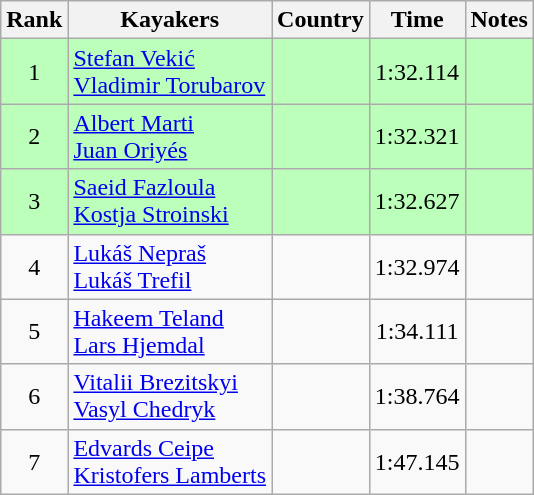<table class="wikitable" style="text-align:center">
<tr>
<th>Rank</th>
<th>Kayakers</th>
<th>Country</th>
<th>Time</th>
<th>Notes</th>
</tr>
<tr bgcolor=bbffbb>
<td>1</td>
<td align="left"><a href='#'>Stefan Vekić</a><br><a href='#'>Vladimir Torubarov</a></td>
<td align="left"></td>
<td>1:32.114</td>
<td></td>
</tr>
<tr bgcolor=bbffbb>
<td>2</td>
<td align="left"><a href='#'>Albert Marti</a><br><a href='#'>Juan Oriyés</a></td>
<td align="left"></td>
<td>1:32.321</td>
<td></td>
</tr>
<tr bgcolor=bbffbb>
<td>3</td>
<td align="left"><a href='#'>Saeid Fazloula</a><br><a href='#'>Kostja Stroinski</a></td>
<td align="left"></td>
<td>1:32.627</td>
<td></td>
</tr>
<tr>
<td>4</td>
<td align="left"><a href='#'>Lukáš Nepraš</a><br><a href='#'>Lukáš Trefil</a></td>
<td align="left"></td>
<td>1:32.974</td>
<td></td>
</tr>
<tr>
<td>5</td>
<td align="left"><a href='#'>Hakeem Teland</a><br><a href='#'>Lars Hjemdal</a></td>
<td align="left"></td>
<td>1:34.111</td>
<td></td>
</tr>
<tr>
<td>6</td>
<td align="left"><a href='#'>Vitalii Brezitskyi</a><br><a href='#'>Vasyl Chedryk</a></td>
<td align="left"></td>
<td>1:38.764</td>
<td></td>
</tr>
<tr>
<td>7</td>
<td align="left"><a href='#'>Edvards Ceipe</a><br><a href='#'>Kristofers Lamberts</a></td>
<td align="left"></td>
<td>1:47.145</td>
<td></td>
</tr>
</table>
